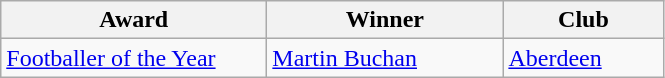<table class="wikitable">
<tr>
<th width=170>Award</th>
<th width=150>Winner</th>
<th width=100>Club</th>
</tr>
<tr>
<td><a href='#'>Footballer of the Year</a></td>
<td> <a href='#'>Martin Buchan</a></td>
<td><a href='#'>Aberdeen</a></td>
</tr>
</table>
